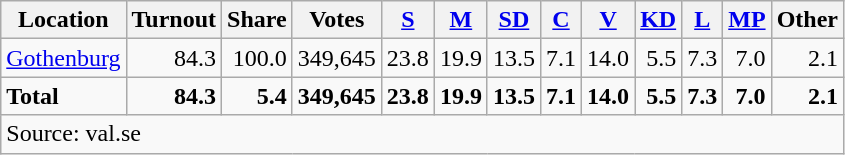<table class="wikitable sortable" style=text-align:right>
<tr>
<th>Location</th>
<th>Turnout</th>
<th>Share</th>
<th>Votes</th>
<th><a href='#'>S</a></th>
<th><a href='#'>M</a></th>
<th><a href='#'>SD</a></th>
<th><a href='#'>C</a></th>
<th><a href='#'>V</a></th>
<th><a href='#'>KD</a></th>
<th><a href='#'>L</a></th>
<th><a href='#'>MP</a></th>
<th>Other</th>
</tr>
<tr>
<td align=left><a href='#'>Gothenburg</a></td>
<td>84.3</td>
<td>100.0</td>
<td>349,645</td>
<td>23.8</td>
<td>19.9</td>
<td>13.5</td>
<td>7.1</td>
<td>14.0</td>
<td>5.5</td>
<td>7.3</td>
<td>7.0</td>
<td>2.1</td>
</tr>
<tr>
<td align=left><strong>Total</strong></td>
<td><strong>84.3</strong></td>
<td><strong>5.4</strong></td>
<td><strong>349,645</strong></td>
<td><strong>23.8</strong></td>
<td><strong>19.9</strong></td>
<td><strong>13.5</strong></td>
<td><strong>7.1</strong></td>
<td><strong>14.0</strong></td>
<td><strong>5.5</strong></td>
<td><strong>7.3</strong></td>
<td><strong>7.0</strong></td>
<td><strong>2.1</strong></td>
</tr>
<tr>
<td align=left colspan=13>Source: val.se</td>
</tr>
</table>
